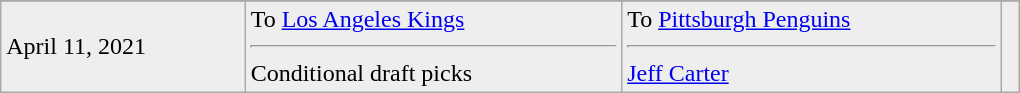<table cellspacing=0 class="wikitable" style="border:1px solid #999999; width:680px;">
<tr>
</tr>
<tr bgcolor="eeeeee">
<td>April 11, 2021</td>
<td valign="top">To <a href='#'>Los Angeles Kings</a><hr>Conditional draft picks</td>
<td valign="top">To <a href='#'>Pittsburgh Penguins</a><hr><a href='#'>Jeff Carter</a></td>
<td></td>
</tr>
</table>
